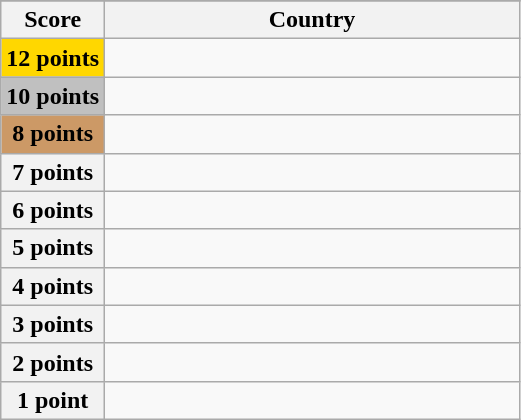<table class="wikitable">
<tr>
</tr>
<tr>
<th scope="col" width="20%">Score</th>
<th scope="col">Country</th>
</tr>
<tr>
<th scope="row" style="background:gold">12 points</th>
<td></td>
</tr>
<tr>
<th scope="row" style="background:silver">10 points</th>
<td></td>
</tr>
<tr>
<th scope="row" style="background:#CC9966">8 points</th>
<td></td>
</tr>
<tr>
<th scope="row">7 points</th>
<td></td>
</tr>
<tr>
<th scope="row">6 points</th>
<td></td>
</tr>
<tr>
<th scope="row">5 points</th>
<td></td>
</tr>
<tr>
<th scope="row">4 points</th>
<td></td>
</tr>
<tr>
<th scope="row">3 points</th>
<td></td>
</tr>
<tr>
<th scope="row">2 points</th>
<td></td>
</tr>
<tr>
<th scope="row">1 point</th>
<td></td>
</tr>
</table>
